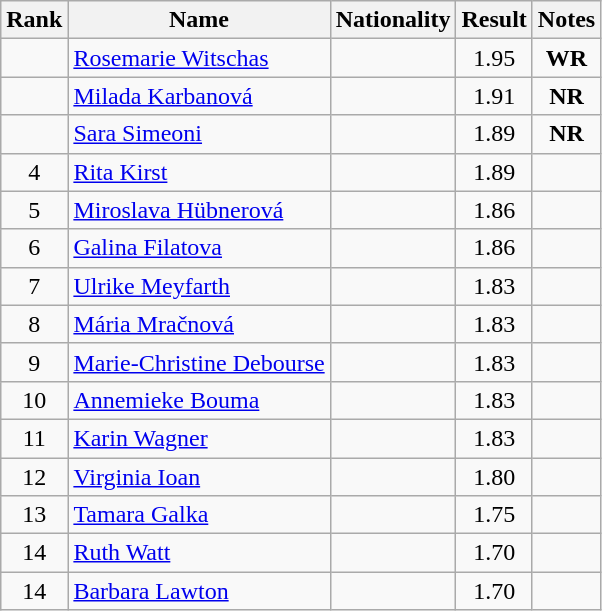<table class="wikitable sortable" style="text-align:center">
<tr>
<th>Rank</th>
<th>Name</th>
<th>Nationality</th>
<th>Result</th>
<th>Notes</th>
</tr>
<tr>
<td></td>
<td align=left><a href='#'>Rosemarie Witschas</a></td>
<td align=left></td>
<td>1.95</td>
<td><strong>WR</strong></td>
</tr>
<tr>
<td></td>
<td align=left><a href='#'>Milada Karbanová</a></td>
<td align=left></td>
<td>1.91</td>
<td><strong>NR</strong></td>
</tr>
<tr>
<td></td>
<td align=left><a href='#'>Sara Simeoni</a></td>
<td align=left></td>
<td>1.89</td>
<td><strong>NR</strong></td>
</tr>
<tr>
<td>4</td>
<td align=left><a href='#'>Rita Kirst</a></td>
<td align=left></td>
<td>1.89</td>
<td></td>
</tr>
<tr>
<td>5</td>
<td align=left><a href='#'>Miroslava Hübnerová</a></td>
<td align=left></td>
<td>1.86</td>
<td></td>
</tr>
<tr>
<td>6</td>
<td align=left><a href='#'>Galina Filatova</a></td>
<td align=left></td>
<td>1.86</td>
<td></td>
</tr>
<tr>
<td>7</td>
<td align=left><a href='#'>Ulrike Meyfarth</a></td>
<td align=left></td>
<td>1.83</td>
<td></td>
</tr>
<tr>
<td>8</td>
<td align=left><a href='#'>Mária Mračnová</a></td>
<td align=left></td>
<td>1.83</td>
<td></td>
</tr>
<tr>
<td>9</td>
<td align=left><a href='#'>Marie-Christine Debourse</a></td>
<td align=left></td>
<td>1.83</td>
<td></td>
</tr>
<tr>
<td>10</td>
<td align=left><a href='#'>Annemieke Bouma</a></td>
<td align=left></td>
<td>1.83</td>
<td></td>
</tr>
<tr>
<td>11</td>
<td align=left><a href='#'>Karin Wagner</a></td>
<td align=left></td>
<td>1.83</td>
<td></td>
</tr>
<tr>
<td>12</td>
<td align=left><a href='#'>Virginia Ioan</a></td>
<td align=left></td>
<td>1.80</td>
<td></td>
</tr>
<tr>
<td>13</td>
<td align=left><a href='#'>Tamara Galka</a></td>
<td align=left></td>
<td>1.75</td>
<td></td>
</tr>
<tr>
<td>14</td>
<td align=left><a href='#'>Ruth Watt</a></td>
<td align=left></td>
<td>1.70</td>
<td></td>
</tr>
<tr>
<td>14</td>
<td align=left><a href='#'>Barbara Lawton</a></td>
<td align=left></td>
<td>1.70</td>
<td></td>
</tr>
</table>
